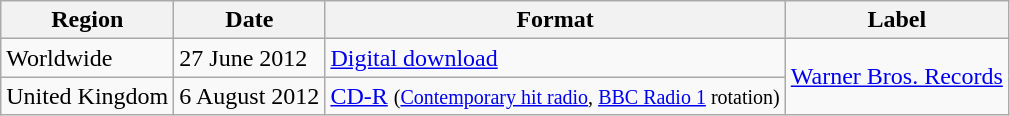<table class=wikitable>
<tr>
<th scope="col">Region</th>
<th scope="col">Date</th>
<th scope="col">Format</th>
<th scope="col">Label</th>
</tr>
<tr>
<td>Worldwide</td>
<td rowspan="1">27 June 2012</td>
<td rowspan="1"><a href='#'>Digital download</a></td>
<td rowspan="2"><a href='#'>Warner Bros. Records</a></td>
</tr>
<tr>
<td>United Kingdom</td>
<td>6 August 2012</td>
<td><a href='#'>CD-R</a> <small>(<a href='#'>Contemporary hit radio</a>, <a href='#'>BBC Radio 1</a> rotation)</small></td>
</tr>
</table>
